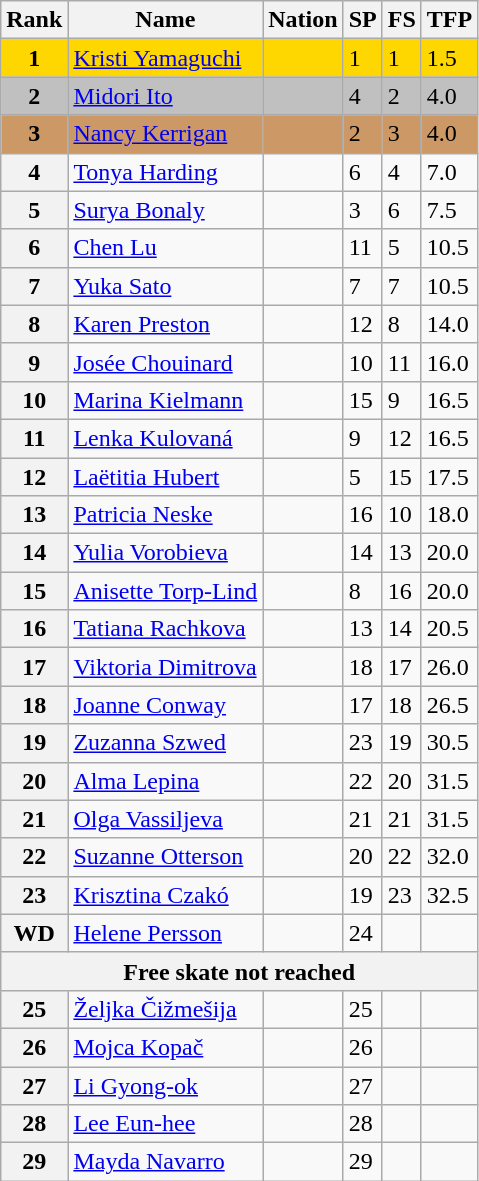<table class="wikitable">
<tr>
<th>Rank</th>
<th>Name</th>
<th>Nation</th>
<th>SP</th>
<th>FS</th>
<th>TFP</th>
</tr>
<tr bgcolor="gold">
<td align="center"><strong>1</strong></td>
<td><a href='#'>Kristi Yamaguchi</a></td>
<td></td>
<td>1</td>
<td>1</td>
<td>1.5</td>
</tr>
<tr bgcolor="silver">
<td align="center"><strong>2</strong></td>
<td><a href='#'>Midori Ito</a></td>
<td></td>
<td>4</td>
<td>2</td>
<td>4.0</td>
</tr>
<tr bgcolor="cc9966">
<td align="center"><strong>3</strong></td>
<td><a href='#'>Nancy Kerrigan</a></td>
<td></td>
<td>2</td>
<td>3</td>
<td>4.0</td>
</tr>
<tr>
<th>4</th>
<td><a href='#'>Tonya Harding</a></td>
<td></td>
<td>6</td>
<td>4</td>
<td>7.0</td>
</tr>
<tr>
<th>5</th>
<td><a href='#'>Surya Bonaly</a></td>
<td></td>
<td>3</td>
<td>6</td>
<td>7.5</td>
</tr>
<tr>
<th>6</th>
<td><a href='#'>Chen Lu</a></td>
<td></td>
<td>11</td>
<td>5</td>
<td>10.5</td>
</tr>
<tr>
<th>7</th>
<td><a href='#'>Yuka Sato</a></td>
<td></td>
<td>7</td>
<td>7</td>
<td>10.5</td>
</tr>
<tr>
<th>8</th>
<td><a href='#'>Karen Preston</a></td>
<td></td>
<td>12</td>
<td>8</td>
<td>14.0</td>
</tr>
<tr>
<th>9</th>
<td><a href='#'>Josée Chouinard</a></td>
<td></td>
<td>10</td>
<td>11</td>
<td>16.0</td>
</tr>
<tr>
<th>10</th>
<td><a href='#'>Marina Kielmann</a></td>
<td></td>
<td>15</td>
<td>9</td>
<td>16.5</td>
</tr>
<tr>
<th>11</th>
<td><a href='#'>Lenka Kulovaná</a></td>
<td></td>
<td>9</td>
<td>12</td>
<td>16.5</td>
</tr>
<tr>
<th>12</th>
<td><a href='#'>Laëtitia Hubert</a></td>
<td></td>
<td>5</td>
<td>15</td>
<td>17.5</td>
</tr>
<tr>
<th>13</th>
<td><a href='#'>Patricia Neske</a></td>
<td></td>
<td>16</td>
<td>10</td>
<td>18.0</td>
</tr>
<tr>
<th>14</th>
<td><a href='#'>Yulia Vorobieva</a></td>
<td></td>
<td>14</td>
<td>13</td>
<td>20.0</td>
</tr>
<tr>
<th>15</th>
<td><a href='#'>Anisette Torp-Lind</a></td>
<td></td>
<td>8</td>
<td>16</td>
<td>20.0</td>
</tr>
<tr>
<th>16</th>
<td><a href='#'>Tatiana Rachkova</a></td>
<td></td>
<td>13</td>
<td>14</td>
<td>20.5</td>
</tr>
<tr>
<th>17</th>
<td><a href='#'>Viktoria Dimitrova</a></td>
<td></td>
<td>18</td>
<td>17</td>
<td>26.0</td>
</tr>
<tr>
<th>18</th>
<td><a href='#'>Joanne Conway</a></td>
<td></td>
<td>17</td>
<td>18</td>
<td>26.5</td>
</tr>
<tr>
<th>19</th>
<td><a href='#'>Zuzanna Szwed</a></td>
<td></td>
<td>23</td>
<td>19</td>
<td>30.5</td>
</tr>
<tr>
<th>20</th>
<td><a href='#'>Alma Lepina</a></td>
<td></td>
<td>22</td>
<td>20</td>
<td>31.5</td>
</tr>
<tr>
<th>21</th>
<td><a href='#'>Olga Vassiljeva</a></td>
<td></td>
<td>21</td>
<td>21</td>
<td>31.5</td>
</tr>
<tr>
<th>22</th>
<td><a href='#'>Suzanne Otterson</a></td>
<td></td>
<td>20</td>
<td>22</td>
<td>32.0</td>
</tr>
<tr>
<th>23</th>
<td><a href='#'>Krisztina Czakó</a></td>
<td></td>
<td>19</td>
<td>23</td>
<td>32.5</td>
</tr>
<tr>
<th>WD</th>
<td><a href='#'>Helene Persson</a></td>
<td></td>
<td>24</td>
<td></td>
<td></td>
</tr>
<tr>
<th colspan=6>Free skate not reached</th>
</tr>
<tr>
<th>25</th>
<td><a href='#'>Željka Čižmešija</a></td>
<td></td>
<td>25</td>
<td></td>
<td></td>
</tr>
<tr>
<th>26</th>
<td><a href='#'>Mojca Kopač</a></td>
<td></td>
<td>26</td>
<td></td>
<td></td>
</tr>
<tr>
<th>27</th>
<td><a href='#'>Li Gyong-ok</a></td>
<td></td>
<td>27</td>
<td></td>
<td></td>
</tr>
<tr>
<th>28</th>
<td><a href='#'>Lee Eun-hee</a></td>
<td></td>
<td>28</td>
<td></td>
<td></td>
</tr>
<tr>
<th>29</th>
<td><a href='#'>Mayda Navarro</a></td>
<td></td>
<td>29</td>
<td></td>
<td></td>
</tr>
</table>
